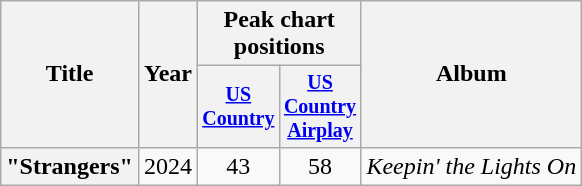<table class="wikitable plainrowheaders" style="text-align:center;">
<tr>
<th scope="col" rowspan="2">Title</th>
<th scope="col" rowspan="2">Year</th>
<th scope="col" colspan="2">Peak chart positions</th>
<th scope="col" rowspan="2">Album</th>
</tr>
<tr style="font-size:smaller;">
<th scope="col" width="45"><a href='#'>US Country</a><br></th>
<th scope="col" width="45"><a href='#'>US Country Airplay</a><br></th>
</tr>
<tr>
<th scope="row">"Strangers"<br></th>
<td>2024</td>
<td>43</td>
<td>58</td>
<td align="left"><em>Keepin' the Lights On</em></td>
</tr>
</table>
